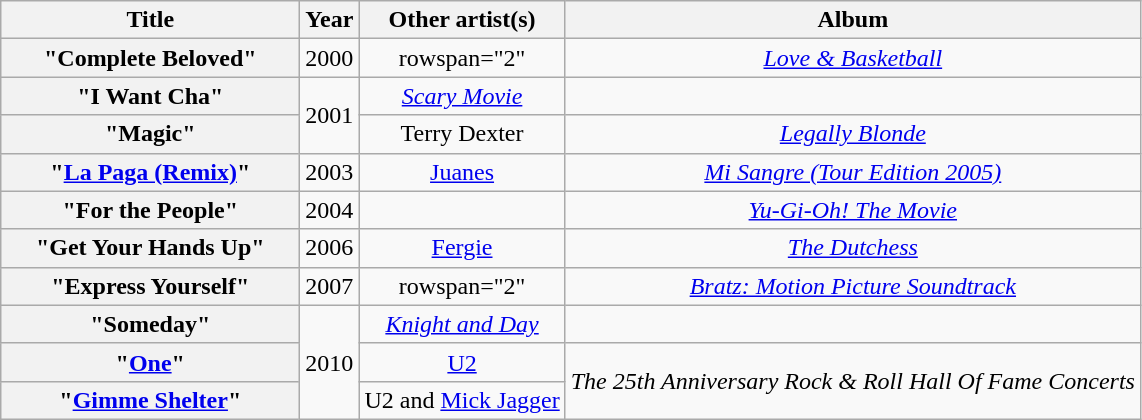<table class="wikitable plainrowheaders" style="text-align:center;">
<tr>
<th scope="col" style="width:12em;">Title</th>
<th scope="col">Year</th>
<th scope="col">Other artist(s)</th>
<th scope="col">Album</th>
</tr>
<tr>
<th scope="row">"Complete Beloved"</th>
<td>2000</td>
<td>rowspan="2" </td>
<td><em><a href='#'>Love & Basketball</a></em></td>
</tr>
<tr>
<th scope="row">"I Want Cha"</th>
<td rowspan="2">2001</td>
<td><em><a href='#'>Scary Movie</a></em></td>
</tr>
<tr>
<th scope="row">"Magic"</th>
<td>Terry Dexter</td>
<td><em><a href='#'>Legally Blonde</a></em></td>
</tr>
<tr>
<th scope="row">"<a href='#'>La Paga (Remix)</a>"</th>
<td>2003</td>
<td><a href='#'>Juanes</a></td>
<td><em><a href='#'>Mi Sangre (Tour Edition 2005)</a></em></td>
</tr>
<tr>
<th scope="row">"For the People"</th>
<td>2004</td>
<td></td>
<td><em><a href='#'>Yu-Gi-Oh! The Movie</a></em></td>
</tr>
<tr>
<th scope="row">"Get Your Hands Up"</th>
<td>2006</td>
<td><a href='#'>Fergie</a></td>
<td><em><a href='#'>The Dutchess</a></em></td>
</tr>
<tr>
<th scope="row">"Express Yourself"</th>
<td>2007</td>
<td>rowspan="2" </td>
<td><em><a href='#'>Bratz: Motion Picture Soundtrack</a></em></td>
</tr>
<tr>
<th scope="row">"Someday"</th>
<td rowspan="3">2010</td>
<td><em><a href='#'>Knight and Day</a></em></td>
</tr>
<tr>
<th scope="row">"<a href='#'>One</a>"</th>
<td><a href='#'>U2</a></td>
<td rowspan="2"><em>The 25th Anniversary Rock & Roll Hall Of Fame Concerts</em></td>
</tr>
<tr>
<th scope="row">"<a href='#'>Gimme Shelter</a>"</th>
<td>U2 and <a href='#'>Mick Jagger</a></td>
</tr>
</table>
